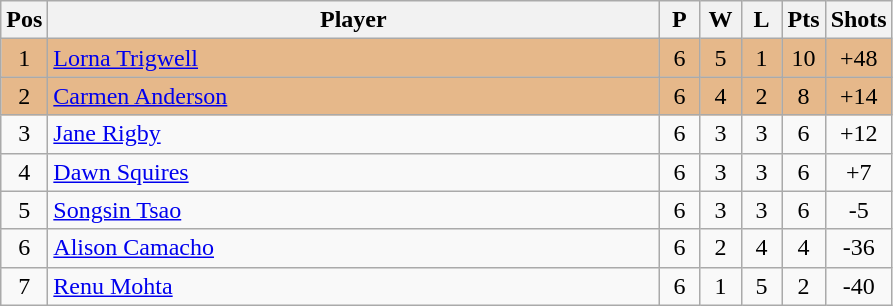<table class="wikitable" style="font-size: 100%">
<tr>
<th width=20>Pos</th>
<th width=400>Player</th>
<th width=20>P</th>
<th width=20>W</th>
<th width=20>L</th>
<th width=20>Pts</th>
<th width=30>Shots</th>
</tr>
<tr align=center style="background: #E6B88A;">
<td>1</td>
<td align="left"> <a href='#'>Lorna Trigwell</a></td>
<td>6</td>
<td>5</td>
<td>1</td>
<td>10</td>
<td>+48</td>
</tr>
<tr align=center style="background: #E6B88A;">
<td>2</td>
<td align="left"> <a href='#'>Carmen Anderson</a></td>
<td>6</td>
<td>4</td>
<td>2</td>
<td>8</td>
<td>+14</td>
</tr>
<tr align=center>
<td>3</td>
<td align="left"> <a href='#'>Jane Rigby</a></td>
<td>6</td>
<td>3</td>
<td>3</td>
<td>6</td>
<td>+12</td>
</tr>
<tr align=center>
<td>4</td>
<td align="left"> <a href='#'>Dawn Squires</a></td>
<td>6</td>
<td>3</td>
<td>3</td>
<td>6</td>
<td>+7</td>
</tr>
<tr align=center>
<td>5</td>
<td align="left"> <a href='#'>Songsin Tsao</a></td>
<td>6</td>
<td>3</td>
<td>3</td>
<td>6</td>
<td>-5</td>
</tr>
<tr align=center>
<td>6</td>
<td align="left"> <a href='#'>Alison Camacho</a></td>
<td>6</td>
<td>2</td>
<td>4</td>
<td>4</td>
<td>-36</td>
</tr>
<tr align=center>
<td>7</td>
<td align="left"> <a href='#'>Renu Mohta</a></td>
<td>6</td>
<td>1</td>
<td>5</td>
<td>2</td>
<td>-40</td>
</tr>
</table>
